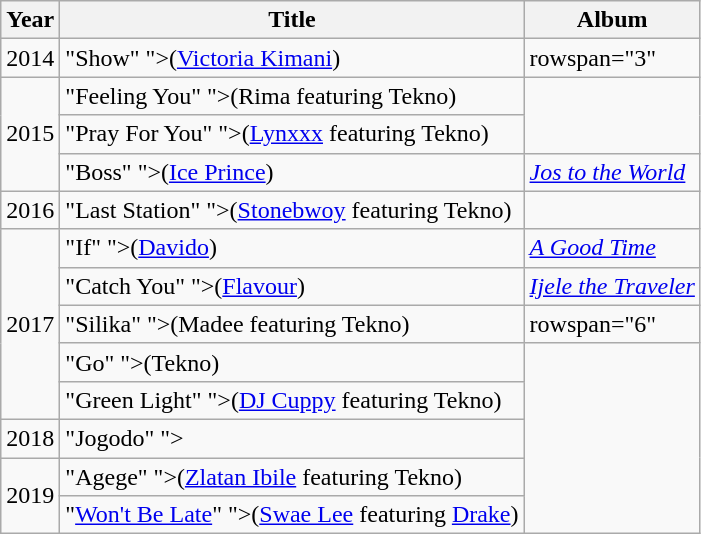<table class="wikitable sortable">
<tr>
<th>Year</th>
<th>Title</th>
<th>Album</th>
</tr>
<tr>
<td>2014</td>
<td>"Show" <span>">(<a href='#'>Victoria Kimani</a>)</span></td>
<td>rowspan="3" </td>
</tr>
<tr>
<td rowspan="3">2015</td>
<td>"Feeling You" <span>">(Rima featuring Tekno)</span></td>
</tr>
<tr>
<td>"Pray For You" <span>">(<a href='#'>Lynxxx</a> featuring Tekno)</span></td>
</tr>
<tr>
<td>"Boss" <span>">(<a href='#'>Ice Prince</a>)</span></td>
<td><em><a href='#'>Jos to the World</a></em></td>
</tr>
<tr>
<td>2016</td>
<td>"Last Station" <span>">(<a href='#'>Stonebwoy</a> featuring Tekno)</span></td>
<td></td>
</tr>
<tr>
<td rowspan="5">2017</td>
<td>"If" <span>">(<a href='#'>Davido</a>)</span></td>
<td><em><a href='#'>A Good Time</a></em></td>
</tr>
<tr>
<td>"Catch You" <span>">(<a href='#'>Flavour</a>)</span></td>
<td><em><a href='#'>Ijele the Traveler</a></em></td>
</tr>
<tr>
<td>"Silika" <span>">(Madee featuring Tekno)</span></td>
<td>rowspan="6" </td>
</tr>
<tr>
<td>"Go" <span>">(Tekno)</span></td>
</tr>
<tr>
<td>"Green Light"  <span>">(<a href='#'>DJ Cuppy</a> featuring Tekno)</span></td>
</tr>
<tr>
<td>2018</td>
<td>"Jogodo" <span>"></span></td>
</tr>
<tr>
<td rowspan="2">2019</td>
<td>"Agege" <span>">(<a href='#'>Zlatan Ibile</a> featuring Tekno)</span></td>
</tr>
<tr>
<td>"<a href='#'>Won't Be Late</a>" <span>">(<a href='#'>Swae Lee</a> featuring <a href='#'>Drake</a>)</span></td>
</tr>
</table>
